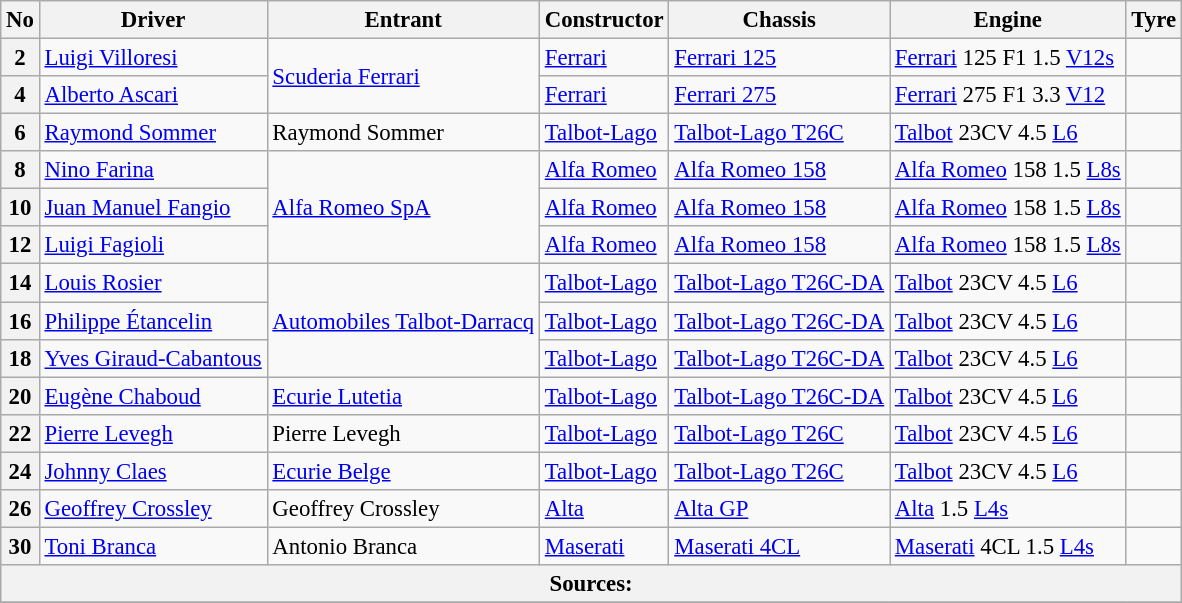<table class="wikitable sortable" style="font-size: 95%;">
<tr>
<th>No</th>
<th>Driver</th>
<th>Entrant</th>
<th>Constructor</th>
<th>Chassis</th>
<th>Engine</th>
<th>Tyre</th>
</tr>
<tr>
<th>2</th>
<td> <a href='#'>Luigi Villoresi</a></td>
<td rowspan=2><a href='#'>Scuderia Ferrari</a></td>
<td><a href='#'>Ferrari</a></td>
<td><a href='#'>Ferrari 125</a></td>
<td><a href='#'>Ferrari</a> 125 F1 1.5 <a href='#'>V12</a><a href='#'>s</a></td>
<td align=center></td>
</tr>
<tr>
<th>4</th>
<td> <a href='#'>Alberto Ascari</a></td>
<td><a href='#'>Ferrari</a></td>
<td><a href='#'>Ferrari 275</a></td>
<td><a href='#'>Ferrari</a> 275 F1 3.3 <a href='#'>V12</a></td>
<td align=center></td>
</tr>
<tr>
<th>6</th>
<td> <a href='#'>Raymond Sommer</a></td>
<td>Raymond Sommer</td>
<td><a href='#'>Talbot-Lago</a></td>
<td><a href='#'>Talbot-Lago T26C</a></td>
<td><a href='#'>Talbot</a> 23CV 4.5 <a href='#'>L6</a></td>
<td align=center></td>
</tr>
<tr>
<th>8</th>
<td> <a href='#'>Nino Farina</a></td>
<td rowspan=3><a href='#'>Alfa Romeo SpA</a></td>
<td><a href='#'>Alfa Romeo</a></td>
<td><a href='#'>Alfa Romeo 158</a></td>
<td><a href='#'>Alfa Romeo</a> 158 1.5 <a href='#'>L8</a><a href='#'>s</a></td>
<td align=center></td>
</tr>
<tr>
<th>10</th>
<td> <a href='#'>Juan Manuel Fangio</a></td>
<td><a href='#'>Alfa Romeo</a></td>
<td><a href='#'>Alfa Romeo 158</a></td>
<td><a href='#'>Alfa Romeo</a> 158 1.5 <a href='#'>L8</a><a href='#'>s</a></td>
<td align=center></td>
</tr>
<tr>
<th>12</th>
<td> <a href='#'>Luigi Fagioli</a></td>
<td><a href='#'>Alfa Romeo</a></td>
<td><a href='#'>Alfa Romeo 158</a></td>
<td><a href='#'>Alfa Romeo</a> 158 1.5 <a href='#'>L8</a><a href='#'>s</a></td>
<td align=center></td>
</tr>
<tr>
<th>14</th>
<td> <a href='#'>Louis Rosier</a></td>
<td rowspan=3><a href='#'>Automobiles Talbot-Darracq</a></td>
<td><a href='#'>Talbot-Lago</a></td>
<td><a href='#'>Talbot-Lago T26C-DA</a></td>
<td><a href='#'>Talbot</a> 23CV 4.5 <a href='#'>L6</a></td>
<td align=center></td>
</tr>
<tr>
<th>16</th>
<td> <a href='#'>Philippe Étancelin</a></td>
<td><a href='#'>Talbot-Lago</a></td>
<td><a href='#'>Talbot-Lago T26C-DA</a></td>
<td><a href='#'>Talbot</a> 23CV 4.5 <a href='#'>L6</a></td>
<td align=center></td>
</tr>
<tr>
<th>18</th>
<td> <a href='#'>Yves Giraud-Cabantous</a></td>
<td><a href='#'>Talbot-Lago</a></td>
<td><a href='#'>Talbot-Lago T26C-DA</a></td>
<td><a href='#'>Talbot</a> 23CV 4.5 <a href='#'>L6</a></td>
<td align=center></td>
</tr>
<tr>
<th>20</th>
<td> <a href='#'>Eugène Chaboud</a></td>
<td><a href='#'>Ecurie Lutetia</a></td>
<td><a href='#'>Talbot-Lago</a></td>
<td><a href='#'>Talbot-Lago T26C-DA</a></td>
<td><a href='#'>Talbot</a> 23CV 4.5 <a href='#'>L6</a></td>
<td align=center></td>
</tr>
<tr>
<th>22</th>
<td> <a href='#'>Pierre Levegh</a></td>
<td>Pierre Levegh</td>
<td><a href='#'>Talbot-Lago</a></td>
<td><a href='#'>Talbot-Lago T26C</a></td>
<td><a href='#'>Talbot</a> 23CV 4.5 <a href='#'>L6</a></td>
<td align=center></td>
</tr>
<tr>
<th>24</th>
<td> <a href='#'>Johnny Claes</a></td>
<td><a href='#'>Ecurie Belge</a></td>
<td><a href='#'>Talbot-Lago</a></td>
<td><a href='#'>Talbot-Lago T26C</a></td>
<td><a href='#'>Talbot</a> 23CV 4.5 <a href='#'>L6</a></td>
<td align=center></td>
</tr>
<tr>
<th>26</th>
<td> <a href='#'>Geoffrey Crossley</a></td>
<td>Geoffrey Crossley</td>
<td><a href='#'>Alta</a></td>
<td><a href='#'>Alta GP</a></td>
<td><a href='#'>Alta</a> 1.5 <a href='#'>L4</a><a href='#'>s</a></td>
<td align=center></td>
</tr>
<tr>
<th>30</th>
<td> <a href='#'>Toni Branca</a></td>
<td>Antonio Branca</td>
<td><a href='#'>Maserati</a></td>
<td><a href='#'>Maserati 4CL</a></td>
<td><a href='#'>Maserati</a> 4CL 1.5 <a href='#'>L4</a><a href='#'>s</a></td>
<td align=center></td>
</tr>
<tr style="background-color:#E5E4E2" align="center">
<th colspan=7>Sources:</th>
</tr>
<tr>
</tr>
</table>
